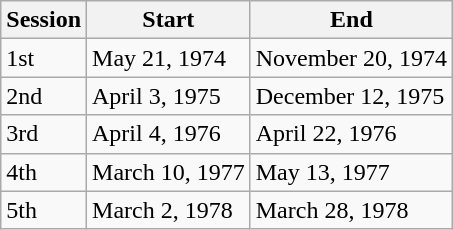<table class="wikitable">
<tr>
<th>Session</th>
<th>Start</th>
<th>End</th>
</tr>
<tr>
<td>1st</td>
<td>May 21, 1974</td>
<td>November 20, 1974</td>
</tr>
<tr>
<td>2nd</td>
<td>April 3, 1975</td>
<td>December 12, 1975</td>
</tr>
<tr>
<td>3rd</td>
<td>April 4, 1976</td>
<td>April 22, 1976</td>
</tr>
<tr>
<td>4th</td>
<td>March 10, 1977</td>
<td>May 13, 1977</td>
</tr>
<tr>
<td>5th</td>
<td>March 2, 1978</td>
<td>March 28, 1978</td>
</tr>
</table>
